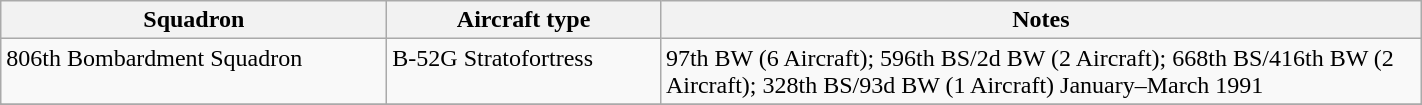<table class="wikitable">
<tr>
<th scope="col" width="250">Squadron</th>
<th scope="col" width="175">Aircraft type</th>
<th scope="col" width="500">Notes</th>
</tr>
<tr valign="top">
<td>806th Bombardment Squadron</td>
<td>B-52G Stratofortress</td>
<td>97th BW (6 Aircraft); 596th BS/2d BW (2 Aircraft); 668th BS/416th BW (2 Aircraft); 328th BS/93d BW (1 Aircraft) January–March 1991</td>
</tr>
<tr>
</tr>
<tr>
</tr>
</table>
